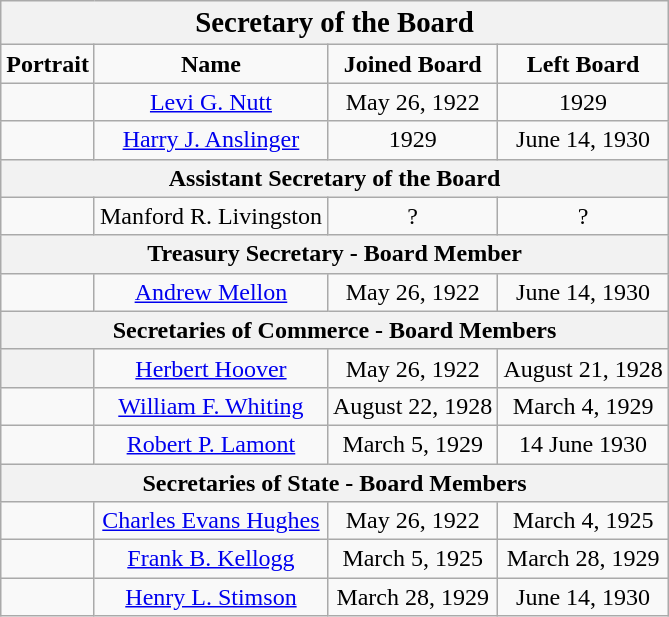<table class="wikitable" style="clear:left; text-align:center">
<tr>
<th colspan="4"><big>Secretary of the Board</big></th>
</tr>
<tr>
<td><strong>Portrait</strong></td>
<td><strong>Name</strong></td>
<td><strong>Joined Board</strong></td>
<td><strong>Left Board</strong></td>
</tr>
<tr>
<td></td>
<td><a href='#'>Levi G. Nutt</a></td>
<td>May 26, 1922</td>
<td>1929</td>
</tr>
<tr>
<td></td>
<td><a href='#'>Harry J. Anslinger</a></td>
<td>1929</td>
<td>June 14, 1930</td>
</tr>
<tr>
<th colspan="4">Assistant Secretary of the Board</th>
</tr>
<tr>
<td></td>
<td>Manford R. Livingston</td>
<td>?</td>
<td>?</td>
</tr>
<tr>
<th colspan="4">Treasury Secretary - Board Member</th>
</tr>
<tr>
<td></td>
<td><a href='#'>Andrew Mellon</a></td>
<td>May 26, 1922</td>
<td>June 14, 1930</td>
</tr>
<tr>
<th colspan="4">Secretaries of Commerce - Board Members</th>
</tr>
<tr>
<th></th>
<td><a href='#'>Herbert Hoover</a></td>
<td>May 26, 1922</td>
<td>August 21, 1928</td>
</tr>
<tr>
<td></td>
<td><a href='#'>William F. Whiting</a></td>
<td>August 22, 1928</td>
<td>March 4, 1929</td>
</tr>
<tr>
<td></td>
<td><a href='#'>Robert P. Lamont</a></td>
<td>March 5, 1929</td>
<td>14 June 1930</td>
</tr>
<tr>
<th colspan="4">Secretaries of State - Board Members</th>
</tr>
<tr>
<td></td>
<td><a href='#'>Charles Evans Hughes</a></td>
<td>May 26, 1922</td>
<td>March 4, 1925</td>
</tr>
<tr>
<td></td>
<td><a href='#'>Frank B. Kellogg</a></td>
<td>March 5, 1925</td>
<td>March 28, 1929</td>
</tr>
<tr>
<td></td>
<td><a href='#'>Henry L. Stimson</a></td>
<td>March 28, 1929</td>
<td>June 14, 1930</td>
</tr>
</table>
